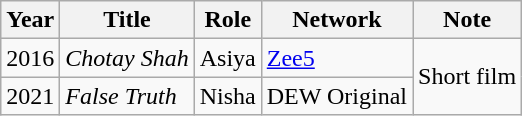<table class="wikitable">
<tr>
<th>Year</th>
<th>Title</th>
<th>Role</th>
<th>Network</th>
<th>Note</th>
</tr>
<tr>
<td>2016</td>
<td><em>Chotay Shah</em></td>
<td>Asiya</td>
<td><a href='#'>Zee5</a></td>
<td rowspan="2">Short film</td>
</tr>
<tr>
<td>2021</td>
<td><em>False Truth</em></td>
<td>Nisha</td>
<td>DEW Original</td>
</tr>
</table>
